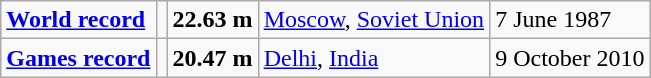<table class="wikitable">
<tr>
<td><a href='#'><strong>World record</strong></a></td>
<td></td>
<td><strong>22.63 m</strong></td>
<td><a href='#'>Moscow</a>, <a href='#'>Soviet Union</a></td>
<td>7 June 1987</td>
</tr>
<tr>
<td><a href='#'><strong>Games record</strong></a></td>
<td></td>
<td><strong>20.47 m</strong></td>
<td><a href='#'>Delhi</a>, <a href='#'>India</a></td>
<td>9 October 2010</td>
</tr>
</table>
